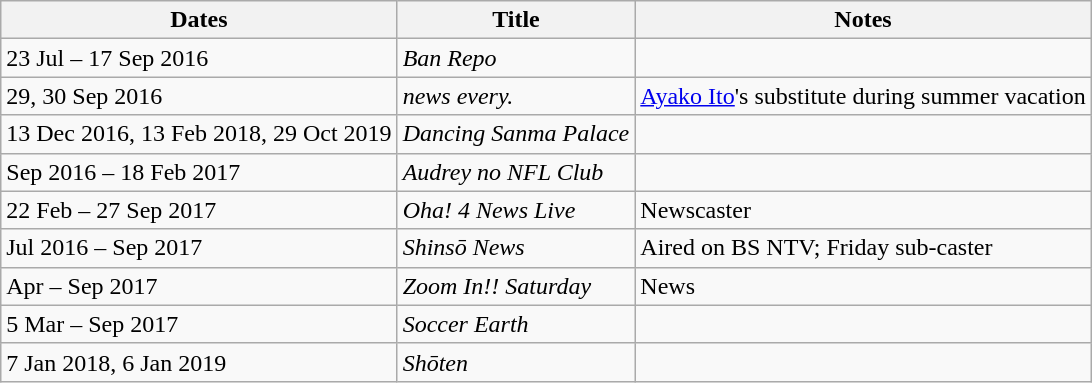<table class="wikitable">
<tr>
<th>Dates</th>
<th>Title</th>
<th>Notes</th>
</tr>
<tr>
<td>23 Jul – 17 Sep 2016</td>
<td><em>Ban Repo</em></td>
<td></td>
</tr>
<tr>
<td>29, 30 Sep 2016</td>
<td><em>news every.</em></td>
<td><a href='#'>Ayako Ito</a>'s substitute during summer vacation</td>
</tr>
<tr>
<td>13 Dec 2016, 13 Feb 2018, 29 Oct 2019</td>
<td><em>Dancing Sanma Palace</em></td>
<td></td>
</tr>
<tr>
<td>Sep 2016 – 18 Feb 2017</td>
<td><em>Audrey no NFL Club</em></td>
<td></td>
</tr>
<tr>
<td>22 Feb – 27 Sep 2017</td>
<td><em>Oha! 4 News Live</em></td>
<td>Newscaster</td>
</tr>
<tr>
<td>Jul 2016 – Sep 2017</td>
<td><em>Shinsō News</em></td>
<td>Aired on BS NTV; Friday sub-caster</td>
</tr>
<tr>
<td>Apr – Sep 2017</td>
<td><em>Zoom In!! Saturday</em></td>
<td>News</td>
</tr>
<tr>
<td>5 Mar – Sep 2017</td>
<td><em>Soccer Earth</em></td>
<td></td>
</tr>
<tr>
<td>7 Jan 2018, 6 Jan 2019</td>
<td><em>Shōten</em></td>
<td></td>
</tr>
</table>
